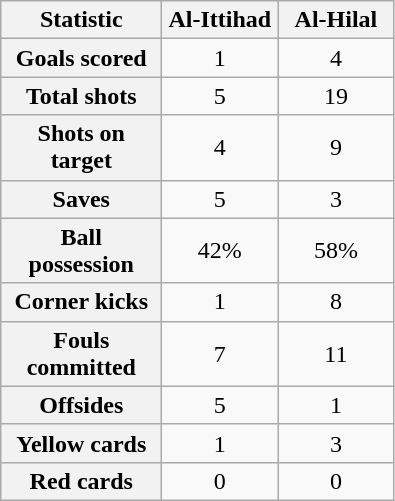<table class="wikitable plainrowheaders" style="text-align:center">
<tr>
<th scope="col" style="width:100px">Statistic</th>
<th scope="col" style="width:70px">Al-Ittihad</th>
<th scope="col" style="width:70px">Al-Hilal</th>
</tr>
<tr>
<th scope=row>Goals scored</th>
<td>1</td>
<td>4</td>
</tr>
<tr>
<th scope=row>Total shots</th>
<td>5</td>
<td>19</td>
</tr>
<tr>
<th scope=row>Shots on target</th>
<td>4</td>
<td>9</td>
</tr>
<tr>
<th scope=row>Saves</th>
<td>5</td>
<td>3</td>
</tr>
<tr>
<th scope=row>Ball possession</th>
<td>42%</td>
<td>58%</td>
</tr>
<tr>
<th scope=row>Corner kicks</th>
<td>1</td>
<td>8</td>
</tr>
<tr>
<th scope=row>Fouls committed</th>
<td>7</td>
<td>11</td>
</tr>
<tr>
<th scope=row>Offsides</th>
<td>5</td>
<td>1</td>
</tr>
<tr>
<th scope=row>Yellow cards</th>
<td>1</td>
<td>3</td>
</tr>
<tr>
<th scope=row>Red cards</th>
<td>0</td>
<td>0</td>
</tr>
</table>
